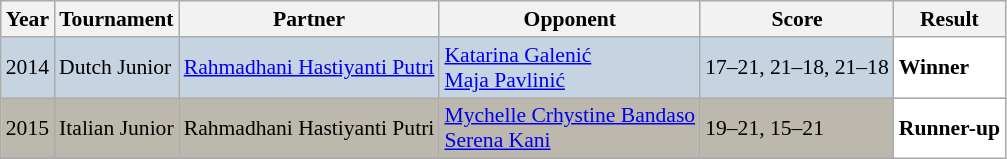<table class="sortable wikitable" style="font-size: 90%">
<tr>
<th>Year</th>
<th>Tournament</th>
<th>Partner</th>
<th>Opponent</th>
<th>Score</th>
<th>Result</th>
</tr>
<tr style="background:#C6D4E1">
<td align="center">2014</td>
<td align="left">Dutch Junior</td>
<td align="left"> <a href='#'>Rahmadhani Hastiyanti Putri</a></td>
<td align="left"> <a href='#'>Katarina Galenić</a> <br>  <a href='#'>Maja Pavlinić</a></td>
<td align="left">17–21, 21–18, 21–18</td>
<td style="text-align:left; background:white"> <strong>Winner</strong></td>
</tr>
<tr style="background:#BDB8AD">
<td align="center">2015</td>
<td align="left">Italian Junior</td>
<td align="left"> Rahmadhani Hastiyanti Putri</td>
<td align="left"> <a href='#'>Mychelle Crhystine Bandaso</a> <br>  <a href='#'>Serena Kani</a></td>
<td align="left">19–21, 15–21</td>
<td style="text-align:left; background:white"> <strong>Runner-up</strong></td>
</tr>
</table>
